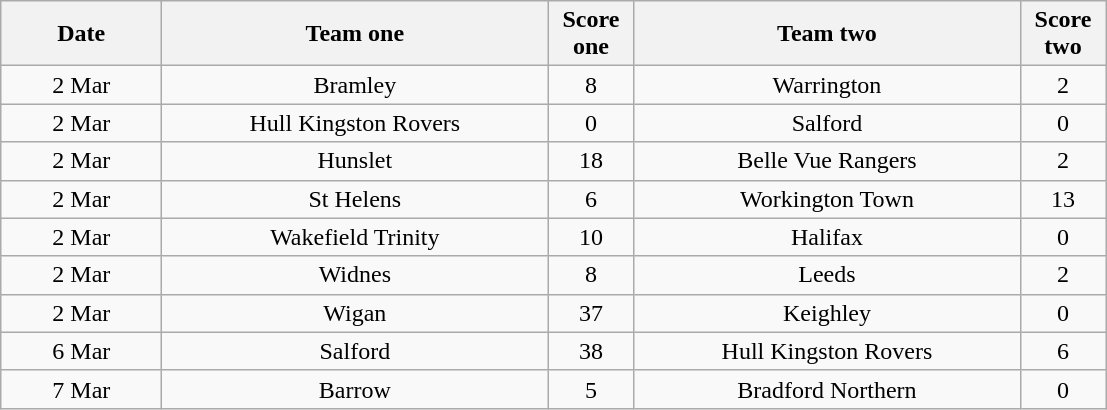<table class="wikitable" style="text-align: center">
<tr>
<th width=100>Date</th>
<th width=250>Team one</th>
<th width=50>Score one</th>
<th width=250>Team two</th>
<th width=50>Score two</th>
</tr>
<tr>
<td>2 Mar</td>
<td>Bramley</td>
<td>8</td>
<td>Warrington</td>
<td>2</td>
</tr>
<tr>
<td>2 Mar</td>
<td>Hull Kingston Rovers</td>
<td>0</td>
<td>Salford</td>
<td>0</td>
</tr>
<tr>
<td>2 Mar</td>
<td>Hunslet</td>
<td>18</td>
<td>Belle Vue Rangers</td>
<td>2</td>
</tr>
<tr>
<td>2 Mar</td>
<td>St Helens</td>
<td>6</td>
<td>Workington Town</td>
<td>13</td>
</tr>
<tr>
<td>2 Mar</td>
<td>Wakefield Trinity</td>
<td>10</td>
<td>Halifax</td>
<td>0</td>
</tr>
<tr>
<td>2 Mar</td>
<td>Widnes</td>
<td>8</td>
<td>Leeds</td>
<td>2</td>
</tr>
<tr>
<td>2 Mar</td>
<td>Wigan</td>
<td>37</td>
<td>Keighley</td>
<td>0</td>
</tr>
<tr>
<td>6 Mar</td>
<td>Salford</td>
<td>38</td>
<td>Hull Kingston Rovers</td>
<td>6</td>
</tr>
<tr>
<td>7 Mar</td>
<td>Barrow</td>
<td>5</td>
<td>Bradford Northern</td>
<td>0</td>
</tr>
</table>
